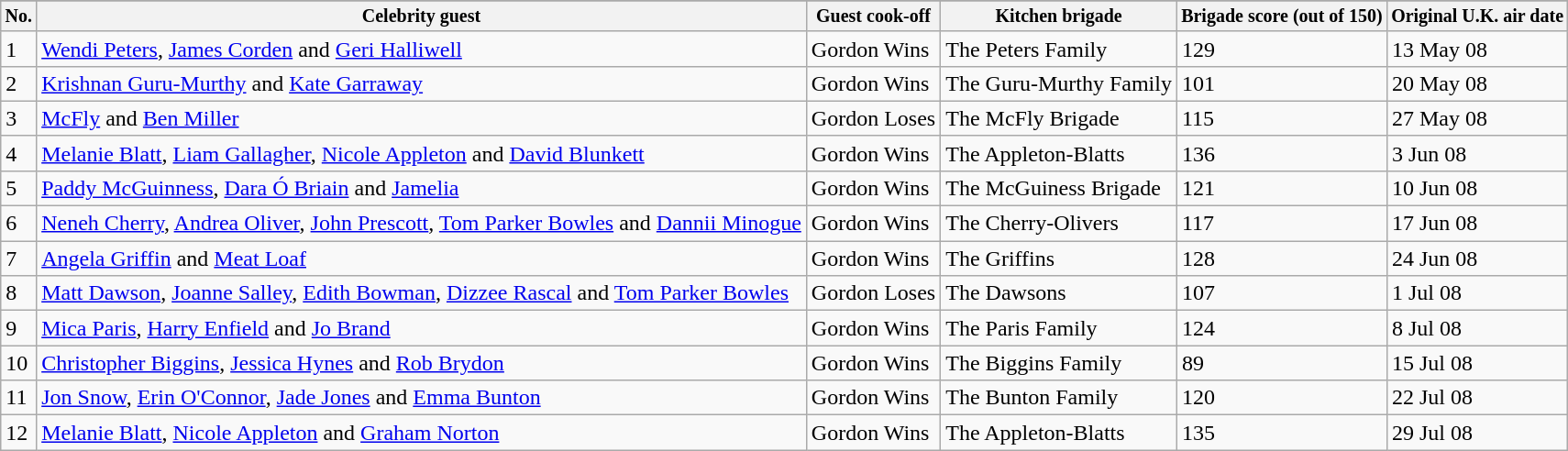<table class="wikitable">
<tr>
</tr>
<tr style="font-size:10pt;font-weight:bold">
<th>No.</th>
<th>Celebrity guest</th>
<th>Guest cook-off</th>
<th>Kitchen brigade</th>
<th>Brigade score (out of 150)</th>
<th>Original U.K. air date</th>
</tr>
<tr>
<td>1</td>
<td><a href='#'>Wendi Peters</a>, <a href='#'>James Corden</a> and <a href='#'>Geri Halliwell</a></td>
<td>Gordon Wins</td>
<td>The Peters Family</td>
<td>129</td>
<td>13 May 08</td>
</tr>
<tr>
<td>2</td>
<td><a href='#'>Krishnan Guru-Murthy</a> and <a href='#'>Kate Garraway</a></td>
<td>Gordon Wins</td>
<td>The Guru-Murthy Family</td>
<td>101</td>
<td>20 May 08</td>
</tr>
<tr>
<td>3</td>
<td><a href='#'>McFly</a> and <a href='#'>Ben Miller</a></td>
<td>Gordon Loses</td>
<td>The McFly Brigade</td>
<td>115</td>
<td>27 May 08</td>
</tr>
<tr>
<td>4</td>
<td><a href='#'>Melanie Blatt</a>, <a href='#'>Liam Gallagher</a>, <a href='#'>Nicole Appleton</a> and <a href='#'>David Blunkett</a></td>
<td>Gordon Wins</td>
<td>The Appleton-Blatts</td>
<td>136</td>
<td>3 Jun 08</td>
</tr>
<tr>
<td>5</td>
<td><a href='#'>Paddy McGuinness</a>, <a href='#'>Dara Ó Briain</a> and <a href='#'>Jamelia</a></td>
<td>Gordon Wins</td>
<td>The McGuiness Brigade</td>
<td>121</td>
<td>10 Jun 08</td>
</tr>
<tr>
<td>6</td>
<td><a href='#'>Neneh Cherry</a>, <a href='#'>Andrea Oliver</a>, <a href='#'>John Prescott</a>, <a href='#'>Tom Parker Bowles</a> and <a href='#'>Dannii Minogue</a></td>
<td>Gordon Wins</td>
<td>The Cherry-Olivers</td>
<td>117</td>
<td>17 Jun 08</td>
</tr>
<tr>
<td>7</td>
<td><a href='#'>Angela Griffin</a> and <a href='#'>Meat Loaf</a></td>
<td>Gordon Wins</td>
<td>The Griffins</td>
<td>128</td>
<td>24 Jun 08</td>
</tr>
<tr>
<td>8</td>
<td><a href='#'>Matt Dawson</a>, <a href='#'>Joanne Salley</a>, <a href='#'>Edith Bowman</a>, <a href='#'>Dizzee Rascal</a> and <a href='#'>Tom Parker Bowles</a></td>
<td>Gordon Loses</td>
<td>The Dawsons</td>
<td>107</td>
<td>1 Jul 08</td>
</tr>
<tr>
<td>9</td>
<td><a href='#'>Mica Paris</a>, <a href='#'>Harry Enfield</a> and <a href='#'>Jo Brand</a></td>
<td>Gordon Wins</td>
<td>The Paris Family</td>
<td>124</td>
<td>8 Jul 08</td>
</tr>
<tr>
<td>10</td>
<td><a href='#'>Christopher Biggins</a>, <a href='#'>Jessica Hynes</a> and <a href='#'>Rob Brydon</a></td>
<td>Gordon Wins</td>
<td>The Biggins Family</td>
<td>89</td>
<td>15 Jul 08</td>
</tr>
<tr>
<td>11</td>
<td><a href='#'>Jon Snow</a>, <a href='#'>Erin O'Connor</a>, <a href='#'>Jade Jones</a> and <a href='#'>Emma Bunton</a></td>
<td>Gordon Wins</td>
<td>The Bunton Family</td>
<td>120</td>
<td>22 Jul 08</td>
</tr>
<tr>
<td>12</td>
<td><a href='#'>Melanie Blatt</a>, <a href='#'>Nicole Appleton</a> and <a href='#'>Graham Norton</a></td>
<td>Gordon Wins</td>
<td>The Appleton-Blatts</td>
<td>135</td>
<td>29 Jul 08</td>
</tr>
</table>
